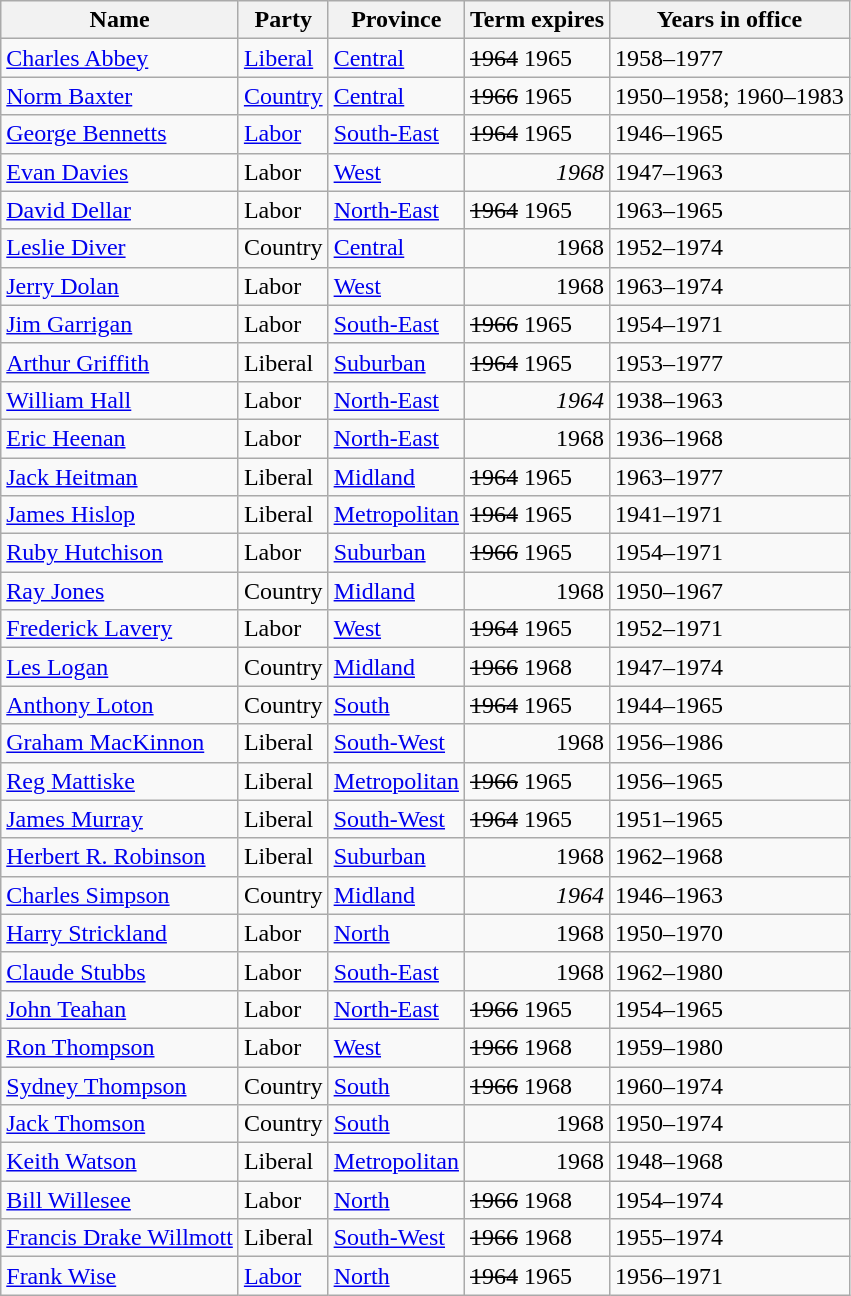<table class="wikitable sortable">
<tr>
<th><strong>Name</strong></th>
<th><strong>Party</strong></th>
<th><strong>Province</strong></th>
<th><strong>Term expires</strong></th>
<th><strong>Years in office</strong></th>
</tr>
<tr>
<td><a href='#'>Charles Abbey</a></td>
<td><a href='#'>Liberal</a></td>
<td><a href='#'>Central</a></td>
<td><s>1964</s> 1965</td>
<td>1958–1977</td>
</tr>
<tr>
<td><a href='#'>Norm Baxter</a></td>
<td><a href='#'>Country</a></td>
<td><a href='#'>Central</a></td>
<td><s>1966</s> 1965</td>
<td>1950–1958; 1960–1983</td>
</tr>
<tr>
<td><a href='#'>George Bennetts</a></td>
<td><a href='#'>Labor</a></td>
<td><a href='#'>South-East</a></td>
<td><s>1964</s> 1965</td>
<td>1946–1965</td>
</tr>
<tr>
<td><a href='#'>Evan Davies</a></td>
<td>Labor</td>
<td><a href='#'>West</a></td>
<td align=right><em>1968</em></td>
<td>1947–1963</td>
</tr>
<tr>
<td><a href='#'>David Dellar</a></td>
<td>Labor</td>
<td><a href='#'>North-East</a></td>
<td><s>1964</s> 1965</td>
<td>1963–1965</td>
</tr>
<tr>
<td><a href='#'>Leslie Diver</a></td>
<td>Country</td>
<td><a href='#'>Central</a></td>
<td align=right>1968</td>
<td>1952–1974</td>
</tr>
<tr>
<td><a href='#'>Jerry Dolan</a></td>
<td>Labor</td>
<td><a href='#'>West</a></td>
<td align=right>1968</td>
<td>1963–1974</td>
</tr>
<tr>
<td><a href='#'>Jim Garrigan</a></td>
<td>Labor</td>
<td><a href='#'>South-East</a></td>
<td><s>1966</s> 1965</td>
<td>1954–1971</td>
</tr>
<tr>
<td><a href='#'>Arthur Griffith</a></td>
<td>Liberal</td>
<td><a href='#'>Suburban</a></td>
<td><s>1964</s> 1965</td>
<td>1953–1977</td>
</tr>
<tr>
<td><a href='#'>William Hall</a></td>
<td>Labor</td>
<td><a href='#'>North-East</a></td>
<td align=right><em>1964</em></td>
<td>1938–1963</td>
</tr>
<tr>
<td><a href='#'>Eric Heenan</a></td>
<td>Labor</td>
<td><a href='#'>North-East</a></td>
<td align=right>1968</td>
<td>1936–1968</td>
</tr>
<tr>
<td><a href='#'>Jack Heitman</a></td>
<td>Liberal</td>
<td><a href='#'>Midland</a></td>
<td><s>1964</s> 1965</td>
<td>1963–1977</td>
</tr>
<tr>
<td><a href='#'>James Hislop</a></td>
<td>Liberal</td>
<td><a href='#'>Metropolitan</a></td>
<td><s>1964</s> 1965</td>
<td>1941–1971</td>
</tr>
<tr>
<td><a href='#'>Ruby Hutchison</a></td>
<td>Labor</td>
<td><a href='#'>Suburban</a></td>
<td><s>1966</s> 1965</td>
<td>1954–1971</td>
</tr>
<tr>
<td><a href='#'>Ray Jones</a></td>
<td>Country</td>
<td><a href='#'>Midland</a></td>
<td align=right>1968</td>
<td>1950–1967</td>
</tr>
<tr>
<td><a href='#'>Frederick Lavery</a></td>
<td>Labor</td>
<td><a href='#'>West</a></td>
<td><s>1964</s> 1965</td>
<td>1952–1971</td>
</tr>
<tr>
<td><a href='#'>Les Logan</a></td>
<td>Country</td>
<td><a href='#'>Midland</a></td>
<td><s>1966</s> 1968</td>
<td>1947–1974</td>
</tr>
<tr>
<td><a href='#'>Anthony Loton</a></td>
<td>Country</td>
<td><a href='#'>South</a></td>
<td><s>1964</s> 1965</td>
<td>1944–1965</td>
</tr>
<tr>
<td><a href='#'>Graham MacKinnon</a></td>
<td>Liberal</td>
<td><a href='#'>South-West</a></td>
<td align=right>1968</td>
<td>1956–1986</td>
</tr>
<tr>
<td><a href='#'>Reg Mattiske</a></td>
<td>Liberal</td>
<td><a href='#'>Metropolitan</a></td>
<td><s>1966</s> 1965</td>
<td>1956–1965</td>
</tr>
<tr>
<td><a href='#'>James Murray</a></td>
<td>Liberal</td>
<td><a href='#'>South-West</a></td>
<td><s>1964</s> 1965</td>
<td>1951–1965</td>
</tr>
<tr>
<td><a href='#'>Herbert R. Robinson</a></td>
<td>Liberal</td>
<td><a href='#'>Suburban</a></td>
<td align=right>1968</td>
<td>1962–1968</td>
</tr>
<tr>
<td><a href='#'>Charles Simpson</a></td>
<td>Country</td>
<td><a href='#'>Midland</a></td>
<td align=right><em>1964</em></td>
<td>1946–1963</td>
</tr>
<tr>
<td><a href='#'>Harry Strickland</a></td>
<td>Labor</td>
<td><a href='#'>North</a></td>
<td align=right>1968</td>
<td>1950–1970</td>
</tr>
<tr>
<td><a href='#'>Claude Stubbs</a></td>
<td>Labor</td>
<td><a href='#'>South-East</a></td>
<td align=right>1968</td>
<td>1962–1980</td>
</tr>
<tr>
<td><a href='#'>John Teahan</a></td>
<td>Labor</td>
<td><a href='#'>North-East</a></td>
<td><s>1966</s> 1965</td>
<td>1954–1965</td>
</tr>
<tr>
<td><a href='#'>Ron Thompson</a></td>
<td>Labor</td>
<td><a href='#'>West</a></td>
<td><s>1966</s> 1968</td>
<td>1959–1980</td>
</tr>
<tr>
<td><a href='#'>Sydney Thompson</a></td>
<td>Country</td>
<td><a href='#'>South</a></td>
<td><s>1966</s> 1968</td>
<td>1960–1974</td>
</tr>
<tr>
<td><a href='#'>Jack Thomson</a></td>
<td>Country</td>
<td><a href='#'>South</a></td>
<td align=right>1968</td>
<td>1950–1974</td>
</tr>
<tr>
<td><a href='#'>Keith Watson</a></td>
<td>Liberal</td>
<td><a href='#'>Metropolitan</a></td>
<td align=right>1968</td>
<td>1948–1968</td>
</tr>
<tr>
<td><a href='#'>Bill Willesee</a></td>
<td>Labor</td>
<td><a href='#'>North</a></td>
<td><s>1966</s> 1968</td>
<td>1954–1974</td>
</tr>
<tr>
<td><a href='#'>Francis Drake Willmott</a></td>
<td>Liberal</td>
<td><a href='#'>South-West</a></td>
<td><s>1966</s> 1968</td>
<td>1955–1974</td>
</tr>
<tr>
<td><a href='#'>Frank Wise</a></td>
<td><a href='#'>Labor</a></td>
<td><a href='#'>North</a></td>
<td><s>1964</s> 1965</td>
<td>1956–1971</td>
</tr>
</table>
